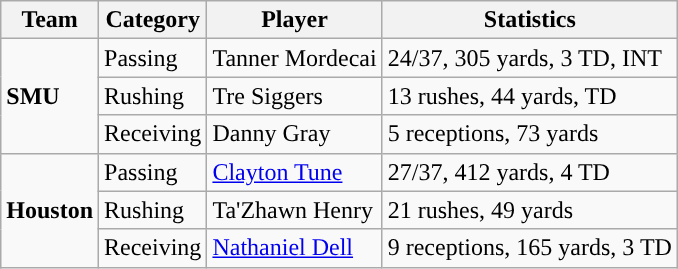<table class="wikitable" style="float: left;">
<tr>
<th>Team</th>
<th>Category</th>
<th>Player</th>
<th>Statistics</th>
</tr>
<tr>
<td rowspan=3><strong>SMU</strong></td>
<td>Passing</td>
<td>Tanner Mordecai</td>
<td>24/37, 305 yards, 3 TD, INT</td>
</tr>
<tr>
<td>Rushing</td>
<td>Tre Siggers</td>
<td>13 rushes, 44 yards, TD</td>
</tr>
<tr>
<td>Receiving</td>
<td>Danny Gray</td>
<td>5 receptions, 73 yards</td>
</tr>
<tr>
<td rowspan=3><strong>Houston</strong></td>
<td>Passing</td>
<td><a href='#'>Clayton Tune</a></td>
<td>27/37, 412 yards, 4 TD</td>
</tr>
<tr>
<td>Rushing</td>
<td>Ta'Zhawn Henry</td>
<td>21 rushes, 49 yards</td>
</tr>
<tr>
<td>Receiving</td>
<td><a href='#'>Nathaniel Dell</a></td>
<td>9 receptions, 165 yards, 3 TD</td>
</tr>
</table>
